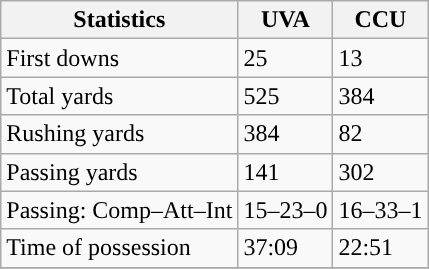<table class="wikitable" style="float: left;">
<tr>
<th>Statistics</th>
<th>UVA</th>
<th>CCU</th>
</tr>
<tr>
<td>First downs</td>
<td>25</td>
<td>13</td>
</tr>
<tr>
<td>Total yards</td>
<td>525</td>
<td>384</td>
</tr>
<tr>
<td>Rushing yards</td>
<td>384</td>
<td>82</td>
</tr>
<tr>
<td>Passing yards</td>
<td>141</td>
<td>302</td>
</tr>
<tr>
<td>Passing: Comp–Att–Int</td>
<td>15–23–0</td>
<td>16–33–1</td>
</tr>
<tr>
<td>Time of possession</td>
<td>37:09</td>
<td>22:51</td>
</tr>
<tr>
</tr>
</table>
